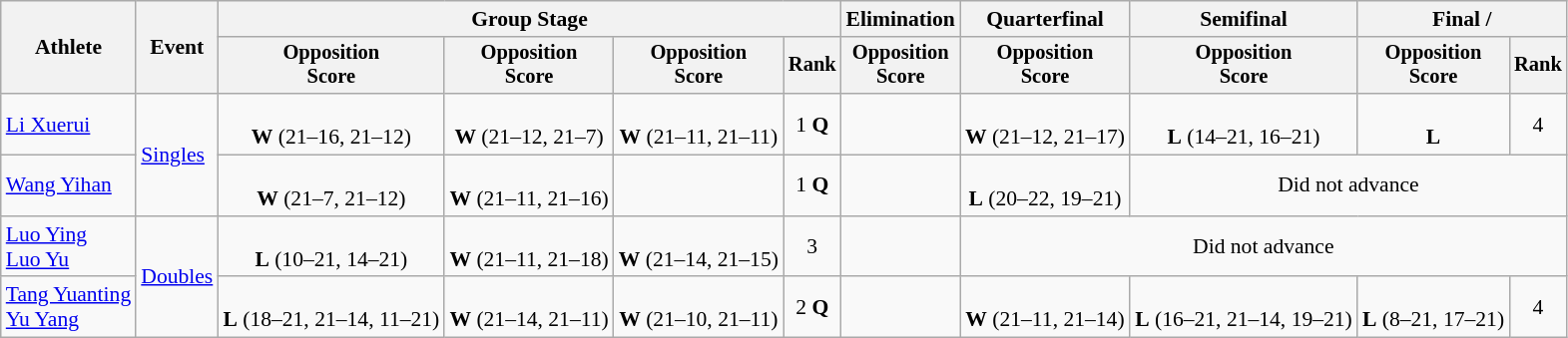<table class="wikitable" style="font-size:90%">
<tr>
<th rowspan=2>Athlete</th>
<th rowspan=2>Event</th>
<th colspan=4>Group Stage</th>
<th>Elimination</th>
<th>Quarterfinal</th>
<th>Semifinal</th>
<th colspan=2>Final / </th>
</tr>
<tr style="font-size:95%">
<th>Opposition<br>Score</th>
<th>Opposition<br>Score</th>
<th>Opposition<br>Score</th>
<th>Rank</th>
<th>Opposition<br>Score</th>
<th>Opposition<br>Score</th>
<th>Opposition<br>Score</th>
<th>Opposition<br>Score</th>
<th>Rank</th>
</tr>
<tr align=center>
<td align=left><a href='#'>Li Xuerui</a></td>
<td align=left rowspan=2><a href='#'>Singles</a></td>
<td><br><strong>W</strong> (21–16, 21–12)</td>
<td><br><strong>W</strong> (21–12, 21–7)</td>
<td><br><strong>W</strong> (21–11, 21–11)</td>
<td>1 <strong>Q</strong></td>
<td></td>
<td><br><strong>W</strong> (21–12, 21–17)</td>
<td><br><strong>L</strong> (14–21, 16–21)</td>
<td><br><strong>L</strong> </td>
<td>4</td>
</tr>
<tr align=center>
<td align=left><a href='#'>Wang Yihan</a></td>
<td><br><strong>W</strong> (21–7, 21–12)</td>
<td><br><strong>W</strong> (21–11, 21–16)</td>
<td></td>
<td>1 <strong>Q</strong></td>
<td></td>
<td><br><strong>L</strong> (20–22, 19–21)</td>
<td colspan=3>Did not advance</td>
</tr>
<tr align=center>
<td align=left><a href='#'>Luo Ying</a><br><a href='#'>Luo Yu</a></td>
<td align=left rowspan=2><a href='#'>Doubles</a></td>
<td><br><strong>L</strong> (10–21, 14–21)</td>
<td><br><strong>W</strong> (21–11, 21–18)</td>
<td><br><strong>W</strong> (21–14, 21–15)</td>
<td>3</td>
<td></td>
<td colspan=4>Did not advance</td>
</tr>
<tr align=center>
<td align=left><a href='#'>Tang Yuanting</a><br><a href='#'>Yu Yang</a></td>
<td><br><strong>L</strong> (18–21, 21–14, 11–21)</td>
<td><br><strong>W</strong> (21–14, 21–11)</td>
<td><br><strong>W</strong> (21–10, 21–11)</td>
<td>2 <strong>Q</strong></td>
<td></td>
<td><br><strong>W</strong> (21–11, 21–14)</td>
<td><br><strong>L</strong> (16–21, 21–14, 19–21)</td>
<td><br><strong>L</strong> (8–21, 17–21)</td>
<td>4</td>
</tr>
</table>
